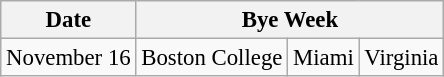<table class="wikitable" style="font-size:95%;">
<tr>
<th>Date</th>
<th colspan="3">Bye Week</th>
</tr>
<tr>
<td>November 16</td>
<td>Boston College</td>
<td>Miami</td>
<td>Virginia</td>
</tr>
</table>
